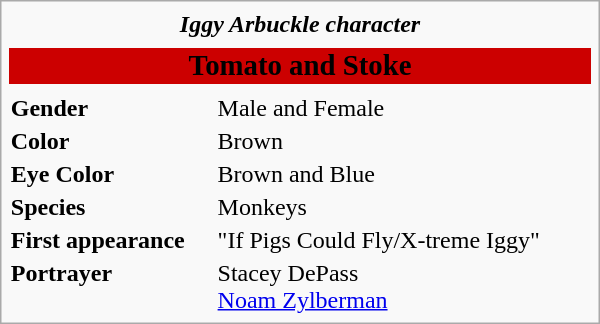<table class="infobox" style="width: 25em;">
<tr>
<td colspan="2" style="text-align:center;"><strong><em>Iggy Arbuckle character</em></strong></td>
</tr>
<tr>
<td colspan="2" style="text-align:center;"></td>
</tr>
<tr>
<th colspan="2" style="font-size: larger; background-color:#c00; color:#000;"><strong>Tomato and Stoke</strong></th>
</tr>
<tr>
<td colspan="2"></td>
</tr>
<tr>
<td><strong>Gender</strong></td>
<td>Male and Female</td>
</tr>
<tr>
<td><strong>Color</strong></td>
<td>Brown</td>
</tr>
<tr>
<td><strong>Eye Color</strong></td>
<td>Brown and Blue</td>
</tr>
<tr>
<td><strong>Species</strong></td>
<td>Monkeys</td>
</tr>
<tr>
<td><strong>First appearance</strong></td>
<td>"If Pigs Could Fly/X-treme Iggy"</td>
</tr>
<tr>
<td><strong>Portrayer</strong></td>
<td>Stacey DePass<br><a href='#'>Noam Zylberman</a></td>
</tr>
</table>
